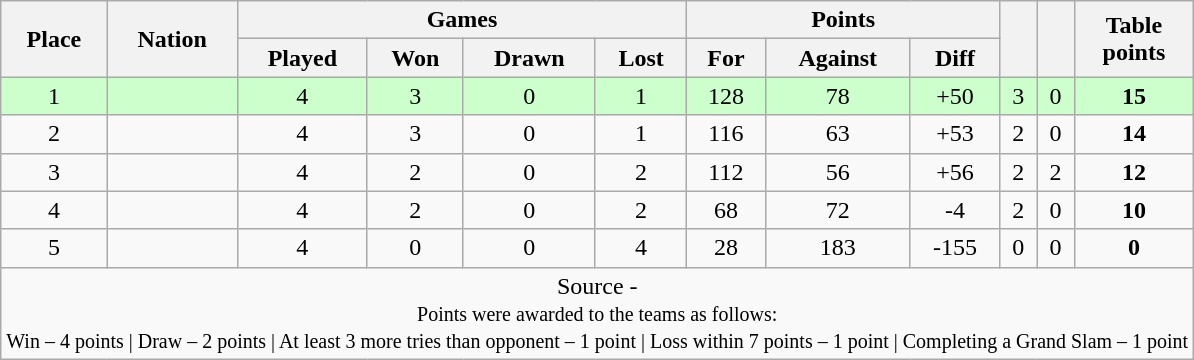<table class="wikitable" style="text-align:center">
<tr>
<th rowspan="2">Place</th>
<th rowspan="2">Nation</th>
<th colspan="4">Games</th>
<th colspan="3">Points</th>
<th rowspan="2"></th>
<th rowspan="2"></th>
<th rowspan="2">Table<br>points</th>
</tr>
<tr>
<th>Played</th>
<th>Won</th>
<th>Drawn</th>
<th>Lost</th>
<th>For</th>
<th>Against</th>
<th>Diff</th>
</tr>
<tr bgcolor="#cfc">
<td>1</td>
<td style="text-align:left"></td>
<td>4</td>
<td>3</td>
<td>0</td>
<td>1</td>
<td>128</td>
<td>78</td>
<td>+50</td>
<td>3</td>
<td>0</td>
<td><strong>15</strong></td>
</tr>
<tr>
<td>2</td>
<td style="text-align:left"></td>
<td>4</td>
<td>3</td>
<td>0</td>
<td>1</td>
<td>116</td>
<td>63</td>
<td>+53</td>
<td>2</td>
<td>0</td>
<td><strong>14</strong></td>
</tr>
<tr>
<td>3</td>
<td style="text-align:left"></td>
<td>4</td>
<td>2</td>
<td>0</td>
<td>2</td>
<td>112</td>
<td>56</td>
<td>+56</td>
<td>2</td>
<td>2</td>
<td><strong>12</strong></td>
</tr>
<tr>
<td>4</td>
<td style="text-align:left"></td>
<td>4</td>
<td>2</td>
<td>0</td>
<td>2</td>
<td>68</td>
<td>72</td>
<td>-4</td>
<td>2</td>
<td>0</td>
<td><strong>10</strong></td>
</tr>
<tr>
<td>5</td>
<td style="text-align:left"></td>
<td>4</td>
<td>0</td>
<td>0</td>
<td>4</td>
<td>28</td>
<td>183</td>
<td>-155</td>
<td>0</td>
<td>0</td>
<td><strong>0</strong></td>
</tr>
<tr>
<td colspan="100%" style="text-align:center">Source - <br><small>Points were awarded to the teams as follows:<br>Win – 4 points | Draw – 2 points | At least 3 more tries than opponent – 1 point | Loss within 7 points – 1 point | Completing a Grand Slam – 1 point</small></td>
</tr>
</table>
